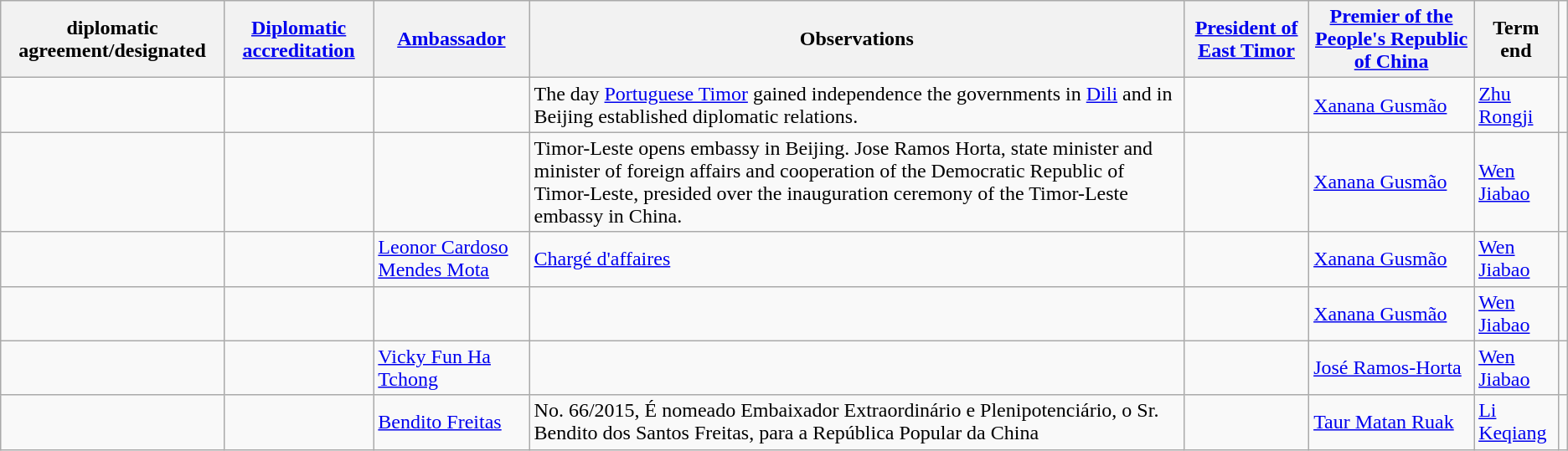<table class="wikitable sortable">
<tr>
<th>diplomatic agreement/designated</th>
<th><a href='#'>Diplomatic accreditation</a></th>
<th><a href='#'>Ambassador</a></th>
<th>Observations</th>
<th><a href='#'>President of East Timor</a></th>
<th><a href='#'>Premier of the People's Republic of China</a></th>
<th>Term end</th>
</tr>
<tr>
<td></td>
<td></td>
<td></td>
<td>The day <a href='#'>Portuguese Timor</a> gained independence the governments in <a href='#'>Dili</a> and in Beijing established diplomatic relations.</td>
<td></td>
<td><a href='#'>Xanana Gusmão</a></td>
<td><a href='#'>Zhu Rongji</a></td>
<td></td>
</tr>
<tr>
<td></td>
<td></td>
<td></td>
<td>Timor-Leste opens embassy in Beijing. Jose Ramos Horta, state minister and minister of foreign affairs and cooperation of the Democratic Republic of Timor-Leste, presided over the inauguration ceremony of the Timor-Leste embassy in China.</td>
<td></td>
<td><a href='#'>Xanana Gusmão</a></td>
<td><a href='#'>Wen Jiabao</a></td>
<td></td>
</tr>
<tr>
<td></td>
<td></td>
<td><a href='#'>Leonor Cardoso Mendes Mota</a></td>
<td><a href='#'>Chargé d'affaires</a></td>
<td></td>
<td><a href='#'>Xanana Gusmão</a></td>
<td><a href='#'>Wen Jiabao</a></td>
<td></td>
</tr>
<tr>
<td></td>
<td></td>
<td></td>
<td></td>
<td></td>
<td><a href='#'>Xanana Gusmão</a></td>
<td><a href='#'>Wen Jiabao</a></td>
<td></td>
</tr>
<tr>
<td></td>
<td></td>
<td><a href='#'>Vicky Fun Ha Tchong</a></td>
<td></td>
<td></td>
<td><a href='#'>José Ramos-Horta</a></td>
<td><a href='#'>Wen Jiabao</a></td>
<td></td>
</tr>
<tr>
<td></td>
<td></td>
<td><a href='#'>Bendito Freitas</a></td>
<td>No. 66/2015, É nomeado Embaixador Extraordinário e Plenipotenciário, o Sr. Bendito dos Santos Freitas, para a República Popular da China</td>
<td></td>
<td><a href='#'>Taur Matan Ruak</a></td>
<td><a href='#'>Li Keqiang</a></td>
<td></td>
</tr>
</table>
